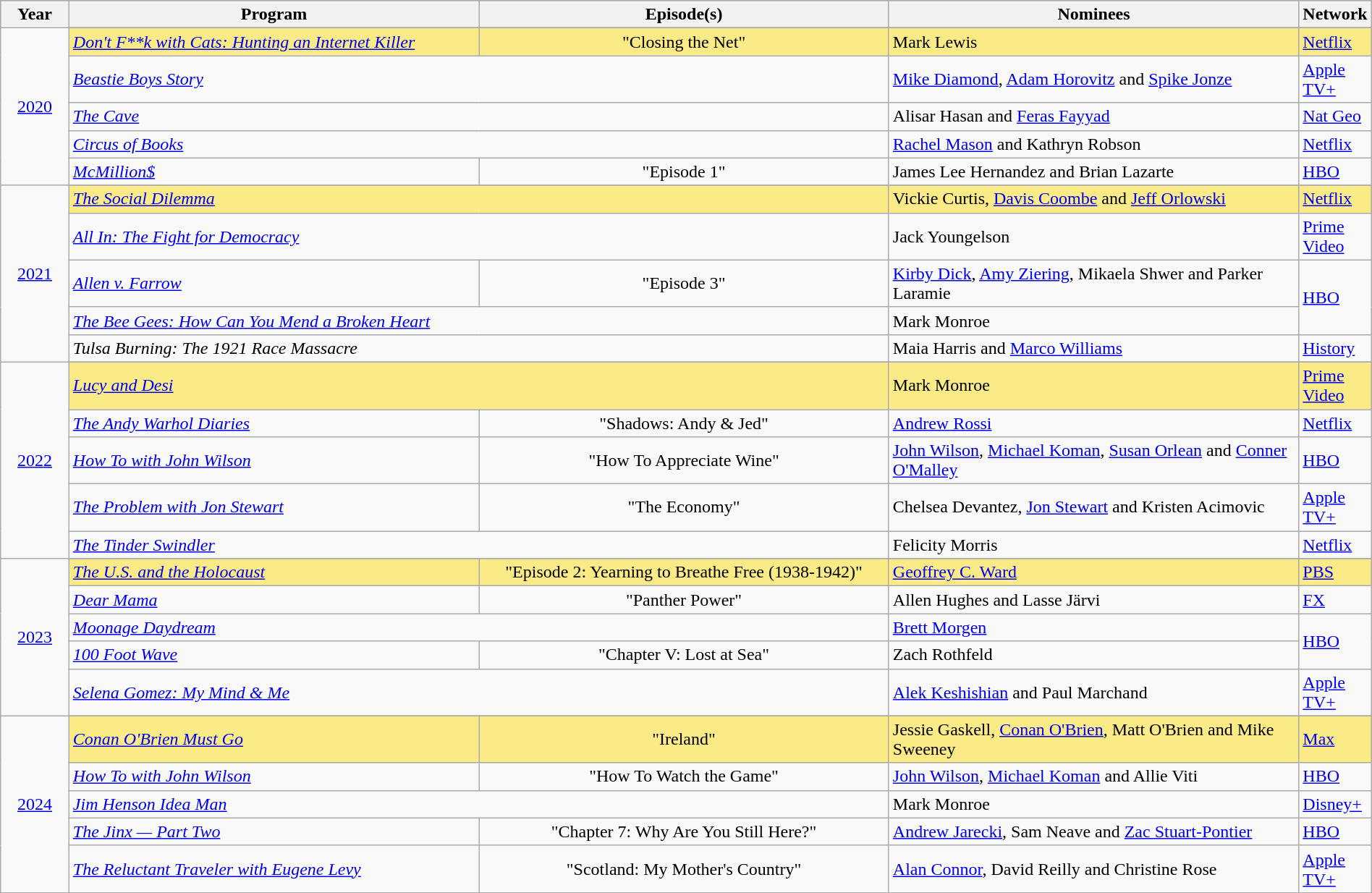<table class="wikitable" style="width:100%">
<tr style="background:#bebebe;">
<th style="width:5%;">Year</th>
<th style="width:30%;">Program</th>
<th style="width:30%;">Episode(s)</th>
<th style="width:30%;">Nominees</th>
<th style="width:5%;">Network</th>
</tr>
<tr>
<td rowspan="6" align=center><a href='#'>2020</a><br></td>
</tr>
<tr style="background:#FAEB86;">
<td><em><a href='#'>Don't F**k with Cats: Hunting an Internet Killer</a></em></td>
<td align=center>"Closing the Net"</td>
<td>Mark Lewis</td>
<td><a href='#'>Netflix</a></td>
</tr>
<tr>
<td colspan=2><em><a href='#'>Beastie Boys Story</a></em></td>
<td><a href='#'>Mike Diamond</a>, <a href='#'>Adam Horovitz</a> and <a href='#'>Spike Jonze</a></td>
<td><a href='#'>Apple TV+</a></td>
</tr>
<tr>
<td colspan=2><em><a href='#'>The Cave</a></em></td>
<td>Alisar Hasan and <a href='#'>Feras Fayyad</a></td>
<td><a href='#'>Nat Geo</a></td>
</tr>
<tr>
<td colspan=2><em><a href='#'>Circus of Books</a></em></td>
<td><a href='#'>Rachel Mason</a> and Kathryn Robson</td>
<td><a href='#'>Netflix</a></td>
</tr>
<tr>
<td><em><a href='#'>McMillion$</a></em></td>
<td align=center>"Episode 1"</td>
<td>James Lee Hernandez and Brian Lazarte</td>
<td><a href='#'>HBO</a></td>
</tr>
<tr>
<td rowspan="6" align=center><a href='#'>2021</a><br></td>
</tr>
<tr style="background:#FAEB86;">
<td colspan=2><em><a href='#'>The Social Dilemma</a></em></td>
<td>Vickie Curtis, <a href='#'>Davis Coombe</a> and <a href='#'>Jeff Orlowski</a></td>
<td><a href='#'>Netflix</a></td>
</tr>
<tr>
<td colspan=2><em><a href='#'>All In: The Fight for Democracy</a></em></td>
<td>Jack Youngelson</td>
<td><a href='#'>Prime Video</a></td>
</tr>
<tr>
<td><em><a href='#'>Allen v. Farrow</a></em></td>
<td align=center>"Episode 3"</td>
<td><a href='#'>Kirby Dick</a>, <a href='#'>Amy Ziering</a>, Mikaela Shwer and Parker Laramie</td>
<td rowspan=2><a href='#'>HBO</a></td>
</tr>
<tr>
<td colspan=2><em><a href='#'>The Bee Gees: How Can You Mend a Broken Heart</a></em></td>
<td>Mark Monroe</td>
</tr>
<tr>
<td colspan=2><em>Tulsa Burning: The 1921 Race Massacre</em></td>
<td>Maia Harris and <a href='#'>Marco Williams</a></td>
<td><a href='#'>History</a></td>
</tr>
<tr>
<td rowspan="6" align=center><a href='#'>2022</a><br></td>
</tr>
<tr style="background:#FAEB86;">
<td colspan=2><em><a href='#'>Lucy and Desi</a></em></td>
<td>Mark Monroe</td>
<td><a href='#'>Prime Video</a></td>
</tr>
<tr>
<td><em><a href='#'>The Andy Warhol Diaries</a></em></td>
<td align=center>"Shadows: Andy & Jed"</td>
<td><a href='#'>Andrew Rossi</a></td>
<td><a href='#'>Netflix</a></td>
</tr>
<tr>
<td><em><a href='#'>How To with John Wilson</a></em></td>
<td align=center>"How To Appreciate Wine"</td>
<td><a href='#'>John Wilson</a>, <a href='#'>Michael Koman</a>, <a href='#'>Susan Orlean</a> and <a href='#'>Conner O'Malley</a></td>
<td><a href='#'>HBO</a></td>
</tr>
<tr>
<td><em><a href='#'>The Problem with Jon Stewart</a></em></td>
<td align=center>"The Economy"</td>
<td>Chelsea Devantez, <a href='#'>Jon Stewart</a> and Kristen Acimovic</td>
<td><a href='#'>Apple TV+</a></td>
</tr>
<tr>
<td colspan=2><em><a href='#'>The Tinder Swindler</a></em></td>
<td>Felicity Morris</td>
<td><a href='#'>Netflix</a></td>
</tr>
<tr>
<td rowspan="6" align=center><a href='#'>2023</a><br></td>
</tr>
<tr style="background:#FAEB86;">
<td><em><a href='#'>The U.S. and the Holocaust</a></em></td>
<td align=center>"Episode 2: Yearning to Breathe Free (1938-1942)"</td>
<td><a href='#'>Geoffrey C. Ward</a></td>
<td><a href='#'>PBS</a></td>
</tr>
<tr>
<td><em><a href='#'>Dear Mama</a></em></td>
<td align=center>"Panther Power"</td>
<td>Allen Hughes and Lasse Järvi</td>
<td><a href='#'>FX</a></td>
</tr>
<tr>
<td colspan="2"><em><a href='#'>Moonage Daydream</a></em></td>
<td><a href='#'>Brett Morgen</a></td>
<td rowspan="2"><a href='#'>HBO</a></td>
</tr>
<tr>
<td><em><a href='#'>100 Foot Wave</a></em></td>
<td align=center>"Chapter V: Lost at Sea"</td>
<td>Zach Rothfeld</td>
</tr>
<tr>
<td colspan="2"><em><a href='#'>Selena Gomez: My Mind & Me</a></em></td>
<td><a href='#'>Alek Keshishian</a> and Paul Marchand</td>
<td><a href='#'>Apple TV+</a></td>
</tr>
<tr>
<td rowspan="6" align=center><a href='#'>2024</a><br></td>
</tr>
<tr style="background:#FAEB86;">
<td><em><a href='#'>Conan O'Brien Must Go</a></em></td>
<td align=center>"Ireland"</td>
<td>Jessie Gaskell, <a href='#'>Conan O'Brien</a>, Matt O'Brien and Mike Sweeney</td>
<td><a href='#'>Max</a></td>
</tr>
<tr>
<td><em><a href='#'>How To with John Wilson</a></em></td>
<td align=center>"How To Watch the Game"</td>
<td><a href='#'>John Wilson</a>, <a href='#'>Michael Koman</a> and Allie Viti</td>
<td><a href='#'>HBO</a></td>
</tr>
<tr>
<td colspan="2"><em><a href='#'>Jim Henson Idea Man</a></em></td>
<td>Mark Monroe</td>
<td><a href='#'>Disney+</a></td>
</tr>
<tr>
<td><em><a href='#'>The Jinx — Part Two</a></em></td>
<td align=center>"Chapter 7: Why Are You Still Here?"</td>
<td><a href='#'>Andrew Jarecki</a>, Sam Neave and <a href='#'>Zac Stuart-Pontier</a></td>
<td><a href='#'>HBO</a></td>
</tr>
<tr>
<td><em><a href='#'>The Reluctant Traveler with Eugene Levy</a></em></td>
<td align=center>"Scotland: My Mother's Country"</td>
<td><a href='#'>Alan Connor</a>, David Reilly and Christine Rose</td>
<td><a href='#'>Apple TV+</a></td>
</tr>
</table>
